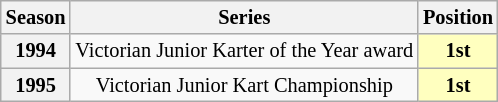<table class="wikitable" style="font-size: 85%; text-align:center">
<tr>
<th>Season</th>
<th>Series</th>
<th>Position</th>
</tr>
<tr>
<th>1994</th>
<td>Victorian Junior Karter of the Year award</td>
<td align="center" style="background: #ffffbf"><strong>1st </strong></td>
</tr>
<tr>
<th>1995</th>
<td>Victorian Junior Kart Championship</td>
<td align="center" style="background: #ffffbf"><strong>1st </strong></td>
</tr>
</table>
